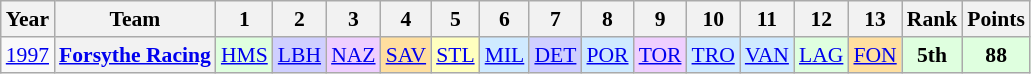<table class="wikitable" style="text-align:center; font-size:90%">
<tr>
<th>Year</th>
<th>Team</th>
<th>1</th>
<th>2</th>
<th>3</th>
<th>4</th>
<th>5</th>
<th>6</th>
<th>7</th>
<th>8</th>
<th>9</th>
<th>10</th>
<th>11</th>
<th>12</th>
<th>13</th>
<th>Rank</th>
<th>Points</th>
</tr>
<tr>
<td><a href='#'>1997</a></td>
<th><a href='#'>Forsythe Racing</a></th>
<td style="background:#dfffdf;"><a href='#'>HMS</a><br></td>
<td style="background:#CFCFFF;"><a href='#'>LBH</a><br></td>
<td style="background:#efcfff;"><a href='#'>NAZ</a><br></td>
<td style="background:#ffdf9f;"><a href='#'>SAV</a><br></td>
<td style="background:#ffffbf;"><a href='#'>STL</a><br></td>
<td style="background:#cfeaff;"><a href='#'>MIL</a><br></td>
<td style="background:#CFCFFF;"><a href='#'>DET</a><br></td>
<td style="background:#cfeaff;"><a href='#'>POR</a><br></td>
<td style="background:#efcfff;"><a href='#'>TOR</a><br></td>
<td style="background:#cfeaff;"><a href='#'>TRO</a><br></td>
<td style="background:#cfeaff;"><a href='#'>VAN</a><br></td>
<td style="background:#dfffdf;"><a href='#'>LAG</a><br></td>
<td style="background:#ffdf9f;"><a href='#'>FON</a><br></td>
<td style="background:#dfffdf;"><strong>5th</strong></td>
<td style="background:#dfffdf;"><strong>88</strong></td>
</tr>
</table>
